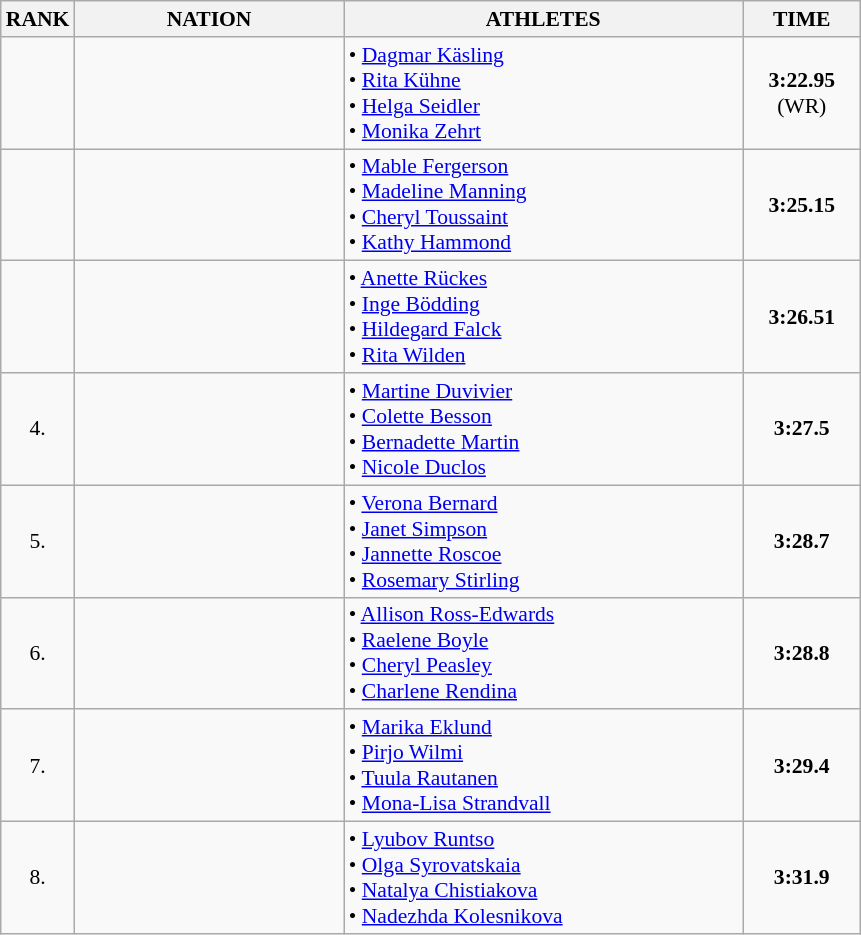<table class="wikitable" style="border-collapse: collapse; font-size: 90%;">
<tr>
<th>RANK</th>
<th style="width: 12em">NATION</th>
<th style="width: 18em">ATHLETES</th>
<th style="width: 5em">TIME</th>
</tr>
<tr>
<td align="center"></td>
<td align="center"></td>
<td>• <a href='#'>Dagmar Käsling</a><br>• <a href='#'>Rita Kühne</a><br>• <a href='#'>Helga Seidler</a><br>• <a href='#'>Monika Zehrt</a></td>
<td align="center"><strong>3:22.95</strong><br>(WR)</td>
</tr>
<tr>
<td align="center"></td>
<td align="center"></td>
<td>• <a href='#'>Mable Fergerson</a><br>• <a href='#'>Madeline Manning</a><br>• <a href='#'>Cheryl Toussaint</a><br>• <a href='#'>Kathy Hammond</a></td>
<td align="center"><strong>3:25.15</strong></td>
</tr>
<tr>
<td align="center"></td>
<td align="center"></td>
<td>• <a href='#'>Anette Rückes</a><br>• <a href='#'>Inge Bödding</a><br>• <a href='#'>Hildegard Falck</a><br>• <a href='#'>Rita Wilden</a></td>
<td align="center"><strong>3:26.51</strong></td>
</tr>
<tr>
<td align="center">4.</td>
<td align="center"></td>
<td>• <a href='#'>Martine Duvivier</a><br>• <a href='#'>Colette Besson</a><br>• <a href='#'>Bernadette Martin</a><br>• <a href='#'>Nicole Duclos</a></td>
<td align="center"><strong>3:27.5</strong></td>
</tr>
<tr>
<td align="center">5.</td>
<td align="center"></td>
<td>• <a href='#'>Verona Bernard</a><br>• <a href='#'>Janet Simpson</a><br>• <a href='#'>Jannette Roscoe</a><br>• <a href='#'>Rosemary Stirling</a></td>
<td align="center"><strong>3:28.7</strong></td>
</tr>
<tr>
<td align="center">6.</td>
<td align="center"></td>
<td>• <a href='#'>Allison Ross-Edwards</a><br>• <a href='#'>Raelene Boyle</a><br>• <a href='#'>Cheryl Peasley</a><br>• <a href='#'>Charlene Rendina</a></td>
<td align="center"><strong>3:28.8</strong></td>
</tr>
<tr>
<td align="center">7.</td>
<td align="center"></td>
<td>• <a href='#'>Marika Eklund</a><br>• <a href='#'>Pirjo Wilmi</a><br>• <a href='#'>Tuula Rautanen</a><br>• <a href='#'>Mona-Lisa Strandvall</a></td>
<td align="center"><strong>3:29.4</strong></td>
</tr>
<tr>
<td align="center">8.</td>
<td align="center"></td>
<td>• <a href='#'>Lyubov Runtso</a><br>• <a href='#'>Olga Syrovatskaia</a><br>• <a href='#'>Natalya Chistiakova</a><br>• <a href='#'>Nadezhda Kolesnikova</a></td>
<td align="center"><strong>3:31.9</strong></td>
</tr>
</table>
